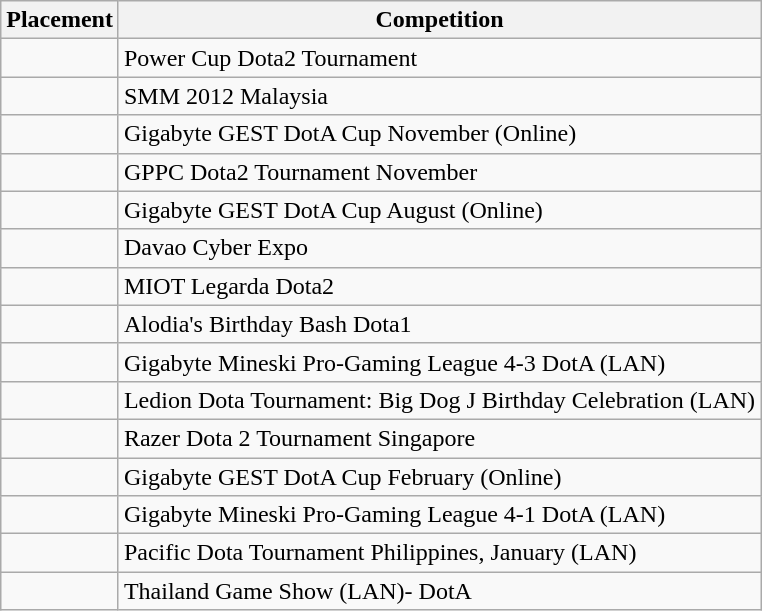<table class="wikitable">
<tr>
<th>Placement</th>
<th>Competition</th>
</tr>
<tr>
<td></td>
<td>Power Cup Dota2 Tournament</td>
</tr>
<tr>
<td></td>
<td>SMM 2012 Malaysia</td>
</tr>
<tr>
<td></td>
<td>Gigabyte GEST DotA Cup November (Online)</td>
</tr>
<tr>
<td></td>
<td>GPPC Dota2 Tournament November</td>
</tr>
<tr>
<td></td>
<td>Gigabyte GEST DotA Cup August (Online)</td>
</tr>
<tr>
<td></td>
<td>Davao Cyber Expo</td>
</tr>
<tr>
<td></td>
<td>MIOT Legarda Dota2</td>
</tr>
<tr>
<td></td>
<td>Alodia's Birthday Bash Dota1</td>
</tr>
<tr>
<td></td>
<td>Gigabyte Mineski Pro-Gaming League 4-3 DotA (LAN)</td>
</tr>
<tr>
<td></td>
<td>Ledion Dota Tournament: Big Dog J Birthday Celebration (LAN)</td>
</tr>
<tr>
<td></td>
<td>Razer Dota 2 Tournament Singapore</td>
</tr>
<tr>
<td></td>
<td>Gigabyte GEST DotA Cup February (Online)</td>
</tr>
<tr>
<td></td>
<td>Gigabyte Mineski Pro-Gaming League 4-1 DotA (LAN)</td>
</tr>
<tr>
<td></td>
<td>Pacific Dota Tournament Philippines, January (LAN)</td>
</tr>
<tr>
<td></td>
<td>Thailand Game Show (LAN)- DotA</td>
</tr>
</table>
